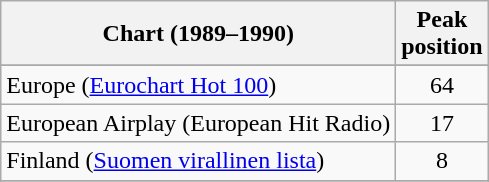<table class="wikitable sortable">
<tr>
<th>Chart (1989–1990)</th>
<th>Peak<br>position</th>
</tr>
<tr>
</tr>
<tr>
</tr>
<tr>
</tr>
<tr>
<td>Europe (<a href='#'>Eurochart Hot 100</a>)</td>
<td align="center">64</td>
</tr>
<tr>
<td>European Airplay (European Hit Radio)</td>
<td align="center">17</td>
</tr>
<tr>
<td>Finland (<a href='#'>Suomen virallinen lista</a>)</td>
<td align="center">8</td>
</tr>
<tr>
</tr>
<tr>
</tr>
<tr>
</tr>
<tr>
</tr>
</table>
